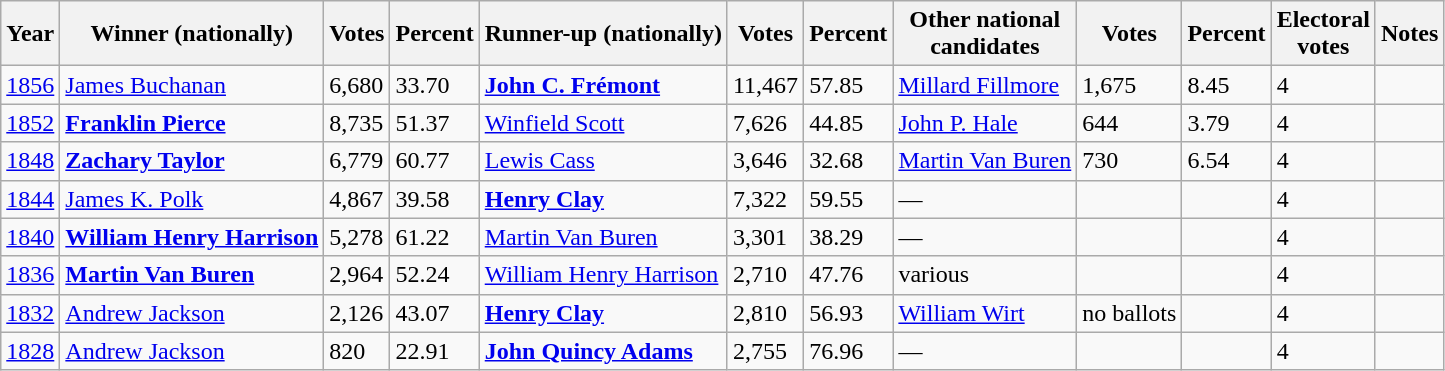<table class="wikitable sortable">
<tr>
<th data-sort-type="number">Year</th>
<th>Winner (nationally)</th>
<th data-sort-type="number">Votes</th>
<th data-sort-type="number">Percent</th>
<th>Runner-up (nationally)</th>
<th data-sort-type="number">Votes</th>
<th data-sort-type="number">Percent</th>
<th>Other national<br>candidates</th>
<th data-sort-type="number">Votes</th>
<th data-sort-type="number">Percent</th>
<th data-sort-type="number">Electoral<br>votes</th>
<th class="unsortable">Notes</th>
</tr>
<tr>
<td><a href='#'>1856</a></td>
<td><a href='#'>James Buchanan</a></td>
<td>6,680</td>
<td>33.70</td>
<td><strong><a href='#'>John C. Frémont</a></strong></td>
<td>11,467</td>
<td>57.85</td>
<td><a href='#'>Millard Fillmore</a></td>
<td>1,675</td>
<td>8.45</td>
<td>4</td>
<td></td>
</tr>
<tr>
<td><a href='#'>1852</a></td>
<td><strong><a href='#'>Franklin Pierce</a></strong></td>
<td>8,735</td>
<td>51.37</td>
<td><a href='#'>Winfield Scott</a></td>
<td>7,626</td>
<td>44.85</td>
<td><a href='#'>John P. Hale</a></td>
<td>644</td>
<td>3.79</td>
<td>4</td>
<td></td>
</tr>
<tr>
<td><a href='#'>1848</a></td>
<td><strong><a href='#'>Zachary Taylor</a></strong></td>
<td>6,779</td>
<td>60.77</td>
<td><a href='#'>Lewis Cass</a></td>
<td>3,646</td>
<td>32.68</td>
<td><a href='#'>Martin Van Buren</a></td>
<td>730</td>
<td>6.54</td>
<td>4</td>
<td></td>
</tr>
<tr>
<td><a href='#'>1844</a></td>
<td><a href='#'>James K. Polk</a></td>
<td>4,867</td>
<td>39.58</td>
<td><strong><a href='#'>Henry Clay</a></strong></td>
<td>7,322</td>
<td>59.55</td>
<td>—</td>
<td></td>
<td></td>
<td>4</td>
<td></td>
</tr>
<tr>
<td><a href='#'>1840</a></td>
<td><strong><a href='#'>William Henry Harrison</a></strong></td>
<td>5,278</td>
<td>61.22</td>
<td><a href='#'>Martin Van Buren</a></td>
<td>3,301</td>
<td>38.29</td>
<td>—</td>
<td></td>
<td></td>
<td>4</td>
<td></td>
</tr>
<tr>
<td><a href='#'>1836</a></td>
<td><strong><a href='#'>Martin Van Buren</a></strong></td>
<td>2,964</td>
<td>52.24</td>
<td><a href='#'>William Henry Harrison</a></td>
<td>2,710</td>
<td>47.76</td>
<td>various</td>
<td></td>
<td></td>
<td>4</td>
<td></td>
</tr>
<tr>
<td><a href='#'>1832</a></td>
<td><a href='#'>Andrew Jackson</a></td>
<td>2,126</td>
<td>43.07</td>
<td><strong><a href='#'>Henry Clay</a></strong></td>
<td>2,810</td>
<td>56.93</td>
<td><a href='#'>William Wirt</a></td>
<td>no ballots</td>
<td></td>
<td>4</td>
<td></td>
</tr>
<tr>
<td><a href='#'>1828</a></td>
<td><a href='#'>Andrew Jackson</a></td>
<td>820</td>
<td>22.91</td>
<td><strong><a href='#'>John Quincy Adams</a></strong></td>
<td>2,755</td>
<td>76.96</td>
<td>—</td>
<td></td>
<td></td>
<td>4</td>
<td></td>
</tr>
</table>
